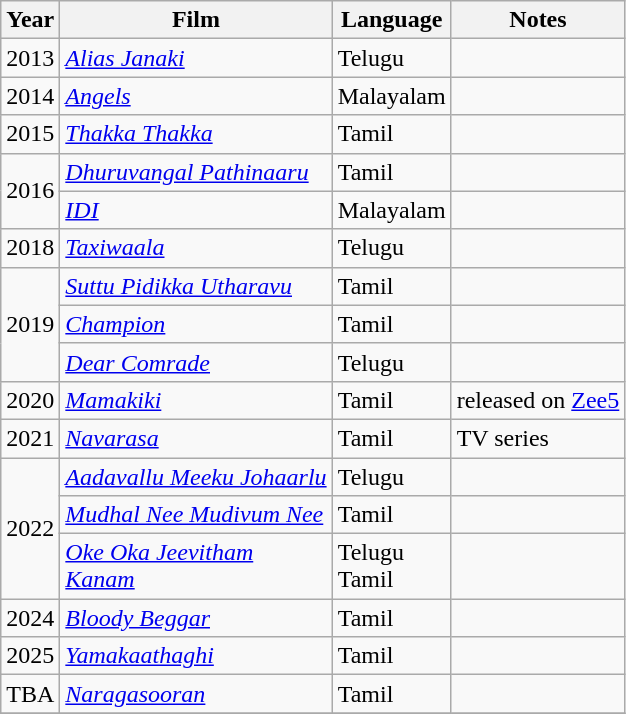<table class="wikitable">
<tr>
<th>Year</th>
<th>Film</th>
<th>Language</th>
<th>Notes</th>
</tr>
<tr>
<td>2013</td>
<td><em><a href='#'>Alias Janaki</a></em></td>
<td>Telugu</td>
<td></td>
</tr>
<tr>
<td>2014</td>
<td><em><a href='#'>Angels</a></em></td>
<td>Malayalam</td>
<td></td>
</tr>
<tr>
<td>2015</td>
<td><em><a href='#'>Thakka Thakka</a></em></td>
<td>Tamil</td>
<td></td>
</tr>
<tr>
<td rowspan="2">2016</td>
<td><em><a href='#'>Dhuruvangal Pathinaaru</a></em></td>
<td>Tamil</td>
<td></td>
</tr>
<tr>
<td><em><a href='#'>IDI</a></em></td>
<td>Malayalam</td>
<td></td>
</tr>
<tr>
<td>2018</td>
<td><em><a href='#'>Taxiwaala</a></em></td>
<td>Telugu</td>
<td></td>
</tr>
<tr>
<td rowspan="3">2019</td>
<td><em><a href='#'>Suttu Pidikka Utharavu</a></em></td>
<td>Tamil</td>
<td></td>
</tr>
<tr>
<td><em><a href='#'>Champion</a></em></td>
<td>Tamil</td>
<td></td>
</tr>
<tr>
<td><em><a href='#'>Dear Comrade</a></em></td>
<td>Telugu</td>
<td></td>
</tr>
<tr>
<td>2020</td>
<td><em><a href='#'>Mamakiki</a></em></td>
<td>Tamil</td>
<td>released on <a href='#'>Zee5</a></td>
</tr>
<tr>
<td>2021</td>
<td><a href='#'><em>Navarasa</em></a></td>
<td>Tamil</td>
<td>TV series</td>
</tr>
<tr>
<td rowspan="3">2022</td>
<td><a href='#'><em>Aadavallu Meeku Johaarlu</em></a></td>
<td>Telugu</td>
<td></td>
</tr>
<tr>
<td><em><a href='#'>Mudhal Nee Mudivum Nee</a></em></td>
<td>Tamil</td>
<td></td>
</tr>
<tr>
<td><em><a href='#'>Oke Oka Jeevitham</a></em><br><em><a href='#'>Kanam</a></em></td>
<td>Telugu<br>Tamil</td>
<td></td>
</tr>
<tr>
<td>2024</td>
<td><em><a href='#'>Bloody Beggar</a></em></td>
<td>Tamil</td>
<td></td>
</tr>
<tr>
<td>2025</td>
<td><em><a href='#'>Yamakaathaghi</a></em></td>
<td>Tamil</td>
<td></td>
</tr>
<tr>
<td>TBA</td>
<td><em><a href='#'>Naragasooran</a></em></td>
<td>Tamil</td>
<td></td>
</tr>
<tr>
</tr>
</table>
